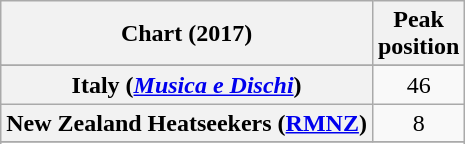<table class="wikitable sortable plainrowheaders" style="text-align:center">
<tr>
<th>Chart (2017)</th>
<th>Peak<br>position</th>
</tr>
<tr>
</tr>
<tr>
</tr>
<tr>
</tr>
<tr>
<th scope="row">Italy (<em><a href='#'>Musica e Dischi</a></em>)</th>
<td>46</td>
</tr>
<tr>
<th scope="row">New Zealand Heatseekers (<a href='#'>RMNZ</a>)</th>
<td>8</td>
</tr>
<tr>
</tr>
<tr>
</tr>
<tr>
</tr>
<tr>
</tr>
<tr>
</tr>
<tr>
</tr>
</table>
